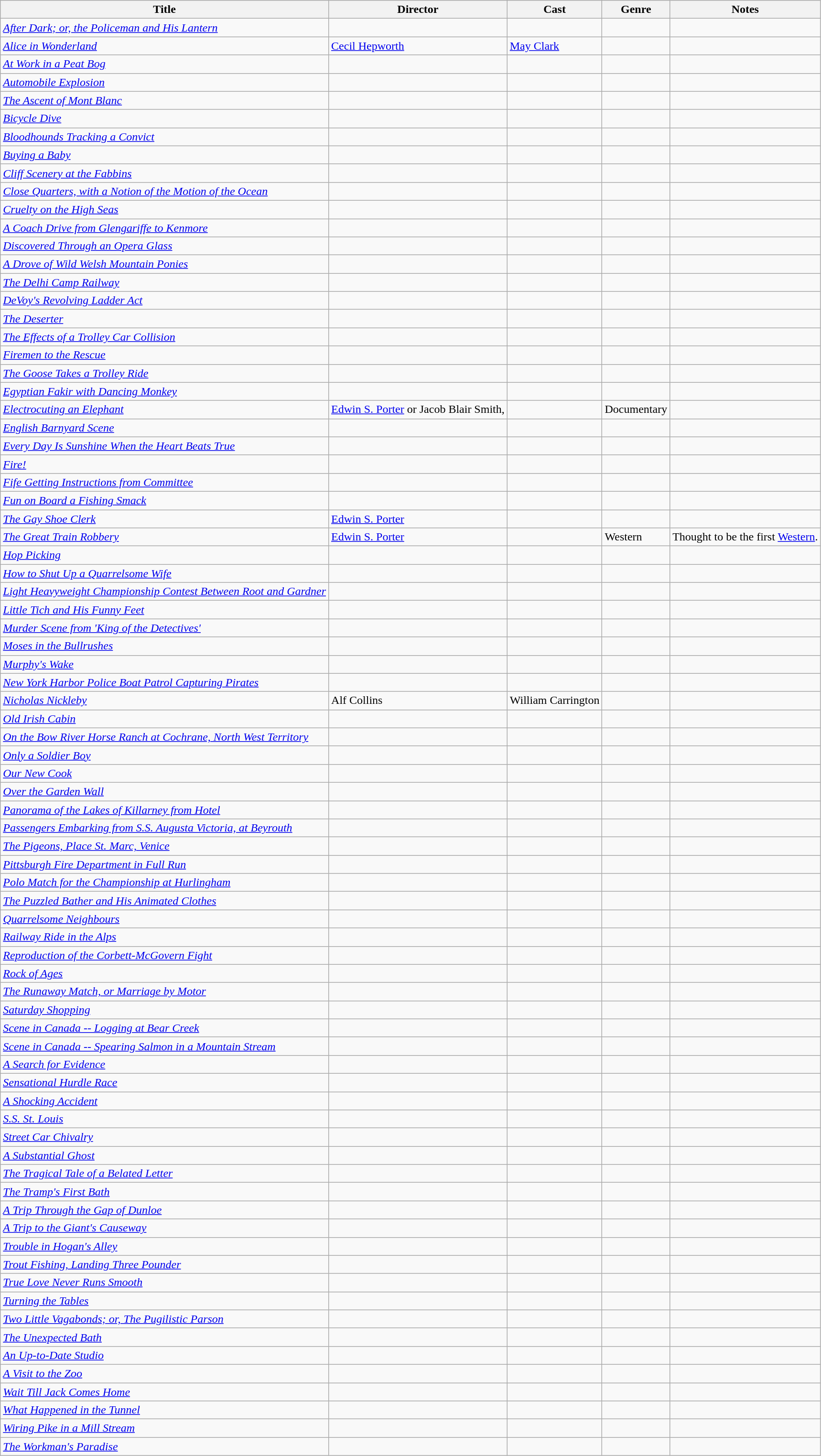<table class="wikitable">
<tr>
<th>Title</th>
<th>Director</th>
<th>Cast</th>
<th>Genre</th>
<th>Notes</th>
</tr>
<tr>
<td><em><a href='#'>After Dark; or, the Policeman and His Lantern</a></em></td>
<td></td>
<td></td>
<td></td>
<td></td>
</tr>
<tr>
<td><em><a href='#'>Alice in Wonderland</a></em></td>
<td><a href='#'>Cecil Hepworth</a></td>
<td><a href='#'>May Clark</a></td>
<td></td>
<td></td>
</tr>
<tr>
<td><em><a href='#'>At Work in a Peat Bog</a></em></td>
<td></td>
<td></td>
<td></td>
<td></td>
</tr>
<tr>
<td><em><a href='#'>Automobile Explosion</a></em></td>
<td></td>
<td></td>
<td></td>
<td></td>
</tr>
<tr>
<td><em><a href='#'>The Ascent of Mont Blanc</a></em></td>
<td></td>
<td></td>
<td></td>
<td></td>
</tr>
<tr>
<td><em><a href='#'>Bicycle Dive</a></em></td>
<td></td>
<td></td>
<td></td>
<td></td>
</tr>
<tr>
<td><em><a href='#'>Bloodhounds Tracking a Convict</a></em></td>
<td></td>
<td></td>
<td></td>
<td></td>
</tr>
<tr>
<td><em><a href='#'>Buying a Baby</a></em></td>
<td></td>
<td></td>
<td></td>
<td></td>
</tr>
<tr>
<td><em><a href='#'>Cliff Scenery at the Fabbins</a></em></td>
<td></td>
<td></td>
<td></td>
<td></td>
</tr>
<tr>
<td><em><a href='#'>Close Quarters, with a Notion of the Motion of the Ocean</a></em></td>
<td></td>
<td></td>
<td></td>
<td></td>
</tr>
<tr>
<td><em><a href='#'>Cruelty on the High Seas</a></em></td>
<td></td>
<td></td>
<td></td>
<td></td>
</tr>
<tr>
<td><em><a href='#'>A Coach Drive from Glengariffe to Kenmore</a></em></td>
<td></td>
<td></td>
<td></td>
<td></td>
</tr>
<tr>
<td><em><a href='#'>Discovered Through an Opera Glass</a></em></td>
<td></td>
<td></td>
<td></td>
<td></td>
</tr>
<tr>
<td><em><a href='#'>A Drove of Wild Welsh Mountain Ponies</a></em></td>
<td></td>
<td></td>
<td></td>
<td></td>
</tr>
<tr>
<td><em><a href='#'>The Delhi Camp Railway</a></em></td>
<td></td>
<td></td>
<td></td>
<td></td>
</tr>
<tr>
<td><em><a href='#'>DeVoy's Revolving Ladder Act</a></em></td>
<td></td>
<td></td>
<td></td>
<td></td>
</tr>
<tr>
<td><em><a href='#'>The Deserter</a></em></td>
<td></td>
<td></td>
<td></td>
<td></td>
</tr>
<tr>
<td><em><a href='#'>The Effects of a Trolley Car Collision</a></em></td>
<td></td>
<td></td>
<td></td>
<td></td>
</tr>
<tr>
<td><em><a href='#'>Firemen to the Rescue</a></em></td>
<td></td>
<td></td>
<td></td>
<td></td>
</tr>
<tr>
<td><em><a href='#'>The Goose Takes a Trolley Ride</a></em></td>
<td></td>
<td></td>
<td></td>
<td></td>
</tr>
<tr>
<td><em><a href='#'>Egyptian Fakir with Dancing Monkey</a></em></td>
<td></td>
<td></td>
<td></td>
<td></td>
</tr>
<tr>
<td><em><a href='#'>Electrocuting an Elephant</a></em></td>
<td><a href='#'>Edwin S. Porter</a> or Jacob Blair Smith,</td>
<td></td>
<td>Documentary</td>
<td></td>
</tr>
<tr>
<td><em><a href='#'>English Barnyard Scene</a></em></td>
<td></td>
<td></td>
<td></td>
<td></td>
</tr>
<tr>
<td><em><a href='#'>Every Day Is Sunshine When the Heart Beats True</a></em></td>
<td></td>
<td></td>
<td></td>
<td></td>
</tr>
<tr>
<td><em><a href='#'>Fire!</a></em></td>
<td></td>
<td></td>
<td></td>
<td></td>
</tr>
<tr>
<td><em><a href='#'>Fife Getting Instructions from Committee</a></em></td>
<td></td>
<td></td>
<td></td>
<td></td>
</tr>
<tr>
<td><em><a href='#'>Fun on Board a Fishing Smack</a></em></td>
<td></td>
<td></td>
<td></td>
<td></td>
</tr>
<tr>
<td><em><a href='#'>The Gay Shoe Clerk</a></em></td>
<td><a href='#'>Edwin S. Porter</a></td>
<td></td>
<td></td>
<td></td>
</tr>
<tr>
<td><em><a href='#'>The Great Train Robbery</a></em></td>
<td><a href='#'>Edwin S. Porter</a></td>
<td></td>
<td>Western</td>
<td>Thought to be the first <a href='#'>Western</a>.</td>
</tr>
<tr>
<td><em><a href='#'>Hop Picking</a></em></td>
<td></td>
<td></td>
<td></td>
<td></td>
</tr>
<tr>
<td><em><a href='#'>How to Shut Up a Quarrelsome Wife</a></em></td>
<td></td>
<td></td>
<td></td>
<td></td>
</tr>
<tr>
<td><em><a href='#'>Light Heavyweight Championship Contest Between Root and Gardner</a></em></td>
<td></td>
<td></td>
<td></td>
<td></td>
</tr>
<tr>
<td><em><a href='#'>Little Tich and His Funny Feet</a></em></td>
<td></td>
<td></td>
<td></td>
<td></td>
</tr>
<tr>
<td><em><a href='#'>Murder Scene from 'King of the Detectives'</a></em></td>
<td></td>
<td></td>
<td></td>
<td></td>
</tr>
<tr>
<td><em><a href='#'>Moses in the Bullrushes</a></em></td>
<td></td>
<td></td>
<td></td>
<td></td>
</tr>
<tr>
<td><em><a href='#'>Murphy's Wake</a></em></td>
<td></td>
<td></td>
<td></td>
<td></td>
</tr>
<tr>
<td><em><a href='#'>New York Harbor Police Boat Patrol Capturing Pirates</a></em></td>
<td></td>
<td></td>
<td></td>
<td></td>
</tr>
<tr>
<td><em><a href='#'>Nicholas Nickleby</a></em></td>
<td>Alf Collins</td>
<td>William Carrington</td>
<td></td>
<td></td>
</tr>
<tr>
<td><em><a href='#'>Old Irish Cabin</a></em></td>
<td></td>
<td></td>
<td></td>
<td></td>
</tr>
<tr>
<td><em><a href='#'>On the Bow River Horse Ranch at Cochrane, North West Territory</a></em></td>
<td></td>
<td></td>
<td></td>
<td></td>
</tr>
<tr>
<td><em><a href='#'>Only a Soldier Boy</a></em></td>
<td></td>
<td></td>
<td></td>
<td></td>
</tr>
<tr>
<td><em><a href='#'>Our New Cook</a> </em></td>
<td></td>
<td></td>
<td></td>
<td></td>
</tr>
<tr>
<td><em><a href='#'>Over the Garden Wall</a></em></td>
<td></td>
<td></td>
<td></td>
<td></td>
</tr>
<tr>
<td><em><a href='#'>Panorama of the Lakes of Killarney from Hotel</a></em></td>
<td></td>
<td></td>
<td></td>
<td></td>
</tr>
<tr>
<td><em><a href='#'>Passengers Embarking from S.S. Augusta Victoria, at Beyrouth</a></em></td>
<td></td>
<td></td>
<td></td>
<td></td>
</tr>
<tr>
<td><em><a href='#'>The Pigeons, Place St. Marc, Venice</a></em></td>
<td></td>
<td></td>
<td></td>
<td></td>
</tr>
<tr>
<td><em><a href='#'>Pittsburgh Fire Department in Full Run</a></em></td>
<td></td>
<td></td>
<td></td>
<td></td>
</tr>
<tr>
<td><em><a href='#'>Polo Match for the Championship at Hurlingham</a></em></td>
<td></td>
<td></td>
<td></td>
<td></td>
</tr>
<tr>
<td><em><a href='#'>The Puzzled Bather and His Animated Clothes</a></em></td>
<td></td>
<td></td>
<td></td>
<td></td>
</tr>
<tr>
<td><em><a href='#'>Quarrelsome Neighbours</a></em></td>
<td></td>
<td></td>
<td></td>
<td></td>
</tr>
<tr>
<td><em><a href='#'>Railway Ride in the Alps</a></em></td>
<td></td>
<td></td>
<td></td>
<td></td>
</tr>
<tr>
<td><em><a href='#'>Reproduction of the Corbett-McGovern Fight</a></em></td>
<td></td>
<td></td>
<td></td>
<td></td>
</tr>
<tr>
<td><em><a href='#'>Rock of Ages</a></em></td>
<td></td>
<td></td>
<td></td>
<td></td>
</tr>
<tr>
<td><em><a href='#'>The Runaway Match, or Marriage by Motor</a></em></td>
<td></td>
<td></td>
<td></td>
<td></td>
</tr>
<tr>
<td><em><a href='#'>Saturday Shopping</a></em></td>
<td></td>
<td></td>
<td></td>
<td></td>
</tr>
<tr>
<td><em><a href='#'>Scene in Canada -- Logging at Bear Creek</a> </em></td>
<td></td>
<td></td>
<td></td>
<td></td>
</tr>
<tr>
<td><em><a href='#'>Scene in Canada -- Spearing Salmon in a Mountain Stream</a></em></td>
<td></td>
<td></td>
<td></td>
<td></td>
</tr>
<tr>
<td><em><a href='#'>A Search for Evidence</a></em></td>
<td></td>
<td></td>
<td></td>
<td></td>
</tr>
<tr>
<td><em><a href='#'>Sensational Hurdle Race</a></em></td>
<td></td>
<td></td>
<td></td>
<td></td>
</tr>
<tr>
<td><em><a href='#'>A Shocking Accident</a></em></td>
<td></td>
<td></td>
<td></td>
<td></td>
</tr>
<tr>
<td><em><a href='#'>S.S. St. Louis</a></em></td>
<td></td>
<td></td>
<td></td>
<td></td>
</tr>
<tr>
<td><em><a href='#'>Street Car Chivalry</a></em></td>
<td></td>
<td></td>
<td></td>
<td></td>
</tr>
<tr>
<td><em><a href='#'>A Substantial Ghost</a></em></td>
<td></td>
<td></td>
<td></td>
<td></td>
</tr>
<tr>
<td><em><a href='#'>The Tragical Tale of a Belated Letter</a></em></td>
<td></td>
<td></td>
<td></td>
<td></td>
</tr>
<tr>
<td><em><a href='#'>The Tramp's First Bath</a></em></td>
<td></td>
<td></td>
<td></td>
<td></td>
</tr>
<tr>
<td><em><a href='#'>A Trip Through the Gap of Dunloe</a></em></td>
<td></td>
<td></td>
<td></td>
<td></td>
</tr>
<tr>
<td><em><a href='#'>A Trip to the Giant's Causeway</a></em></td>
<td></td>
<td></td>
<td></td>
<td></td>
</tr>
<tr>
<td><em><a href='#'>Trouble in Hogan's Alley</a></em></td>
<td></td>
<td></td>
<td></td>
<td></td>
</tr>
<tr>
<td><em><a href='#'>Trout Fishing, Landing Three Pounder</a></em></td>
<td></td>
<td></td>
<td></td>
<td></td>
</tr>
<tr>
<td><em><a href='#'>True Love Never Runs Smooth</a></em></td>
<td></td>
<td></td>
<td></td>
<td></td>
</tr>
<tr>
<td><em><a href='#'>Turning the Tables</a></em></td>
<td></td>
<td></td>
<td></td>
<td></td>
</tr>
<tr>
<td><em><a href='#'>Two Little Vagabonds; or, The Pugilistic Parson</a></em></td>
<td></td>
<td></td>
<td></td>
<td></td>
</tr>
<tr>
<td><em><a href='#'>The Unexpected Bath</a></em></td>
<td></td>
<td></td>
<td></td>
<td></td>
</tr>
<tr>
<td><em><a href='#'>An Up-to-Date Studio</a></em></td>
<td></td>
<td></td>
<td></td>
<td></td>
</tr>
<tr>
<td><em><a href='#'>A Visit to the Zoo</a></em></td>
<td></td>
<td></td>
<td></td>
<td></td>
</tr>
<tr>
<td><em><a href='#'>Wait Till Jack Comes Home</a></em></td>
<td></td>
<td></td>
<td></td>
<td></td>
</tr>
<tr>
<td><em><a href='#'>What Happened in the Tunnel</a></em></td>
<td></td>
<td></td>
<td></td>
<td></td>
</tr>
<tr>
<td><em><a href='#'>Wiring Pike in a Mill Stream</a></em></td>
<td></td>
<td></td>
<td></td>
<td></td>
</tr>
<tr>
<td><em><a href='#'>The Workman's Paradise</a></em></td>
<td></td>
<td></td>
<td></td>
<td></td>
</tr>
</table>
